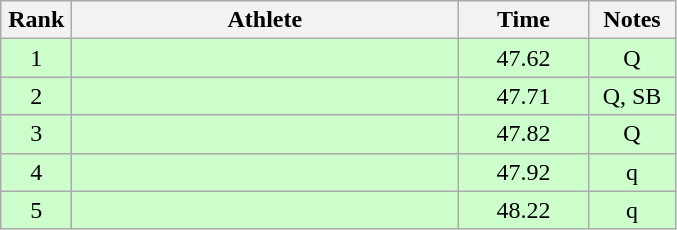<table class="wikitable" style="text-align:center;">
<tr>
<th width=40>Rank</th>
<th width=250>Athlete</th>
<th width=80>Time</th>
<th width=50>Notes</th>
</tr>
<tr style="background:#ccffcc;">
<td>1</td>
<td align=left></td>
<td>47.62</td>
<td>Q</td>
</tr>
<tr style="background:#ccffcc;">
<td>2</td>
<td align=left></td>
<td>47.71</td>
<td>Q, SB</td>
</tr>
<tr style="background:#ccffcc;">
<td>3</td>
<td align=left></td>
<td>47.82</td>
<td>Q</td>
</tr>
<tr style="background:#ccffcc;">
<td>4</td>
<td align=left></td>
<td>47.92</td>
<td>q</td>
</tr>
<tr style="background:#ccffcc;">
<td>5</td>
<td align=left></td>
<td>48.22</td>
<td>q</td>
</tr>
</table>
